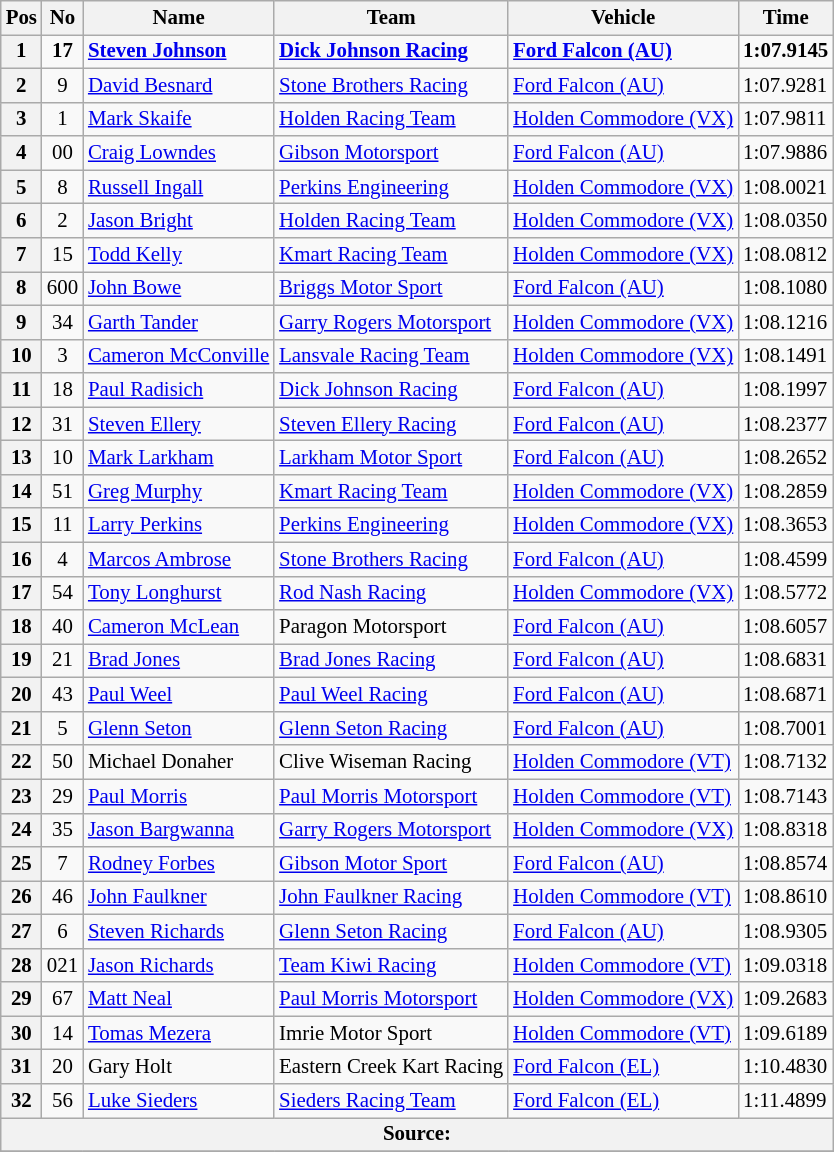<table class="wikitable" style="font-size: 87%;">
<tr>
<th>Pos</th>
<th>No</th>
<th>Name</th>
<th>Team</th>
<th>Vehicle</th>
<th>Time</th>
</tr>
<tr>
<th>1</th>
<td align=center><strong>17</strong></td>
<td><strong> <a href='#'>Steven Johnson</a></strong></td>
<td><strong><a href='#'>Dick Johnson Racing</a></strong></td>
<td><strong><a href='#'>Ford Falcon (AU)</a></strong></td>
<td><strong>1:07.9145</strong></td>
</tr>
<tr>
<th>2</th>
<td align=center>9</td>
<td> <a href='#'>David Besnard</a></td>
<td><a href='#'>Stone Brothers Racing</a></td>
<td><a href='#'>Ford Falcon (AU)</a></td>
<td>1:07.9281</td>
</tr>
<tr>
<th>3</th>
<td align=center>1</td>
<td> <a href='#'>Mark Skaife</a></td>
<td><a href='#'>Holden Racing Team</a></td>
<td><a href='#'>Holden Commodore (VX)</a></td>
<td>1:07.9811</td>
</tr>
<tr>
<th>4</th>
<td align=center>00</td>
<td> <a href='#'>Craig Lowndes</a></td>
<td><a href='#'>Gibson Motorsport</a></td>
<td><a href='#'>Ford Falcon (AU)</a></td>
<td>1:07.9886</td>
</tr>
<tr>
<th>5</th>
<td align=center>8</td>
<td> <a href='#'>Russell Ingall</a></td>
<td><a href='#'>Perkins Engineering</a></td>
<td><a href='#'>Holden Commodore (VX)</a></td>
<td>1:08.0021</td>
</tr>
<tr>
<th>6</th>
<td align=center>2</td>
<td> <a href='#'>Jason Bright</a></td>
<td><a href='#'>Holden Racing Team</a></td>
<td><a href='#'>Holden Commodore (VX)</a></td>
<td>1:08.0350</td>
</tr>
<tr>
<th>7</th>
<td align=center>15</td>
<td> <a href='#'>Todd Kelly</a></td>
<td><a href='#'>Kmart Racing Team</a></td>
<td><a href='#'>Holden Commodore (VX)</a></td>
<td>1:08.0812</td>
</tr>
<tr>
<th>8</th>
<td align=center>600</td>
<td> <a href='#'>John Bowe</a></td>
<td><a href='#'>Briggs Motor Sport</a></td>
<td><a href='#'>Ford Falcon (AU)</a></td>
<td>1:08.1080</td>
</tr>
<tr>
<th>9</th>
<td align=center>34</td>
<td> <a href='#'>Garth Tander</a></td>
<td><a href='#'>Garry Rogers Motorsport</a></td>
<td><a href='#'>Holden Commodore (VX)</a></td>
<td>1:08.1216</td>
</tr>
<tr>
<th>10</th>
<td align=center>3</td>
<td> <a href='#'>Cameron McConville</a></td>
<td><a href='#'>Lansvale Racing Team</a></td>
<td><a href='#'>Holden Commodore (VX)</a></td>
<td>1:08.1491</td>
</tr>
<tr>
<th>11</th>
<td align=center>18</td>
<td> <a href='#'>Paul Radisich</a></td>
<td><a href='#'>Dick Johnson Racing</a></td>
<td><a href='#'>Ford Falcon (AU)</a></td>
<td>1:08.1997</td>
</tr>
<tr>
<th>12</th>
<td align=center>31</td>
<td> <a href='#'>Steven Ellery</a></td>
<td><a href='#'>Steven Ellery Racing</a></td>
<td><a href='#'>Ford Falcon (AU)</a></td>
<td>1:08.2377</td>
</tr>
<tr>
<th>13</th>
<td align=center>10</td>
<td> <a href='#'>Mark Larkham</a></td>
<td><a href='#'>Larkham Motor Sport</a></td>
<td><a href='#'>Ford Falcon (AU)</a></td>
<td>1:08.2652</td>
</tr>
<tr>
<th>14</th>
<td align=center>51</td>
<td> <a href='#'>Greg Murphy</a></td>
<td><a href='#'>Kmart Racing Team</a></td>
<td><a href='#'>Holden Commodore (VX)</a></td>
<td>1:08.2859</td>
</tr>
<tr>
<th>15</th>
<td align=center>11</td>
<td> <a href='#'>Larry Perkins</a></td>
<td><a href='#'>Perkins Engineering</a></td>
<td><a href='#'>Holden Commodore (VX)</a></td>
<td>1:08.3653</td>
</tr>
<tr>
<th>16</th>
<td align=center>4</td>
<td> <a href='#'>Marcos Ambrose</a></td>
<td><a href='#'>Stone Brothers Racing</a></td>
<td><a href='#'>Ford Falcon (AU)</a></td>
<td>1:08.4599</td>
</tr>
<tr>
<th>17</th>
<td align=center>54</td>
<td> <a href='#'>Tony Longhurst</a></td>
<td><a href='#'>Rod Nash Racing</a></td>
<td><a href='#'>Holden Commodore (VX)</a></td>
<td>1:08.5772</td>
</tr>
<tr>
<th>18</th>
<td align=center>40</td>
<td> <a href='#'>Cameron McLean</a></td>
<td>Paragon Motorsport</td>
<td><a href='#'>Ford Falcon (AU)</a></td>
<td>1:08.6057</td>
</tr>
<tr>
<th>19</th>
<td align=center>21</td>
<td> <a href='#'>Brad Jones</a></td>
<td><a href='#'>Brad Jones Racing</a></td>
<td><a href='#'>Ford Falcon (AU)</a></td>
<td>1:08.6831</td>
</tr>
<tr>
<th>20</th>
<td align=center>43</td>
<td> <a href='#'>Paul Weel</a></td>
<td><a href='#'>Paul Weel Racing</a></td>
<td><a href='#'>Ford Falcon (AU)</a></td>
<td>1:08.6871</td>
</tr>
<tr>
<th>21</th>
<td align=center>5</td>
<td> <a href='#'>Glenn Seton</a></td>
<td><a href='#'>Glenn Seton Racing</a></td>
<td><a href='#'>Ford Falcon (AU)</a></td>
<td>1:08.7001</td>
</tr>
<tr>
<th>22</th>
<td align=center>50</td>
<td> Michael Donaher</td>
<td>Clive Wiseman Racing</td>
<td><a href='#'>Holden Commodore (VT)</a></td>
<td>1:08.7132</td>
</tr>
<tr>
<th>23</th>
<td align=center>29</td>
<td> <a href='#'>Paul Morris</a></td>
<td><a href='#'>Paul Morris Motorsport</a></td>
<td><a href='#'>Holden Commodore (VT)</a></td>
<td>1:08.7143</td>
</tr>
<tr>
<th>24</th>
<td align=center>35</td>
<td> <a href='#'>Jason Bargwanna</a></td>
<td><a href='#'>Garry Rogers Motorsport</a></td>
<td><a href='#'>Holden Commodore (VX)</a></td>
<td>1:08.8318</td>
</tr>
<tr>
<th>25</th>
<td align=center>7</td>
<td> <a href='#'>Rodney Forbes</a></td>
<td><a href='#'>Gibson Motor Sport</a></td>
<td><a href='#'>Ford Falcon (AU)</a></td>
<td>1:08.8574</td>
</tr>
<tr>
<th>26</th>
<td align=center>46</td>
<td> <a href='#'>John Faulkner</a></td>
<td><a href='#'>John Faulkner Racing</a></td>
<td><a href='#'>Holden Commodore (VT)</a></td>
<td>1:08.8610</td>
</tr>
<tr>
<th>27</th>
<td align=center>6</td>
<td> <a href='#'>Steven Richards</a></td>
<td><a href='#'>Glenn Seton Racing</a></td>
<td><a href='#'>Ford Falcon (AU)</a></td>
<td>1:08.9305</td>
</tr>
<tr>
<th>28</th>
<td align=center>021</td>
<td> <a href='#'>Jason Richards</a></td>
<td><a href='#'>Team Kiwi Racing</a></td>
<td><a href='#'>Holden Commodore (VT)</a></td>
<td>1:09.0318</td>
</tr>
<tr>
<th>29</th>
<td align=center>67</td>
<td> <a href='#'>Matt Neal</a></td>
<td><a href='#'>Paul Morris Motorsport</a></td>
<td><a href='#'>Holden Commodore (VX)</a></td>
<td>1:09.2683</td>
</tr>
<tr>
<th>30</th>
<td align=center>14</td>
<td> <a href='#'>Tomas Mezera</a></td>
<td>Imrie Motor Sport</td>
<td><a href='#'>Holden Commodore (VT)</a></td>
<td>1:09.6189</td>
</tr>
<tr>
<th>31</th>
<td align=center>20</td>
<td> Gary Holt</td>
<td>Eastern Creek Kart Racing</td>
<td><a href='#'>Ford Falcon (EL)</a></td>
<td>1:10.4830</td>
</tr>
<tr>
<th>32</th>
<td align=center>56</td>
<td> <a href='#'>Luke Sieders</a></td>
<td><a href='#'>Sieders Racing Team</a></td>
<td><a href='#'>Ford Falcon (EL)</a></td>
<td>1:11.4899</td>
</tr>
<tr>
<th colspan=6>Source:</th>
</tr>
<tr>
</tr>
</table>
